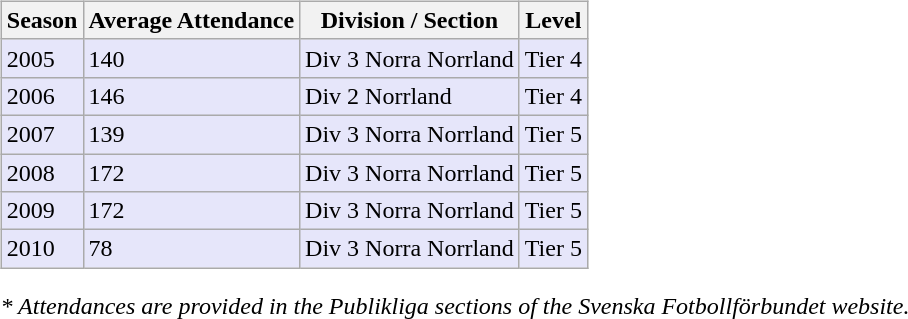<table>
<tr>
<td valign="top" width=0%><br><table class="wikitable">
<tr style="background:#f0f6fa;">
<th><strong>Season</strong></th>
<th><strong>Average Attendance</strong></th>
<th><strong>Division / Section</strong></th>
<th><strong>Level</strong></th>
</tr>
<tr>
<td style="background:#E6E6FA;">2005</td>
<td style="background:#E6E6FA;">140</td>
<td style="background:#E6E6FA;">Div 3 Norra Norrland</td>
<td style="background:#E6E6FA;">Tier 4</td>
</tr>
<tr>
<td style="background:#E6E6FA;">2006</td>
<td style="background:#E6E6FA;">146</td>
<td style="background:#E6E6FA;">Div 2 Norrland</td>
<td style="background:#E6E6FA;">Tier 4</td>
</tr>
<tr>
<td style="background:#E6E6FA;">2007</td>
<td style="background:#E6E6FA;">139</td>
<td style="background:#E6E6FA;">Div 3 Norra Norrland</td>
<td style="background:#E6E6FA;">Tier 5</td>
</tr>
<tr>
<td style="background:#E6E6FA;">2008</td>
<td style="background:#E6E6FA;">172</td>
<td style="background:#E6E6FA;">Div 3 Norra Norrland</td>
<td style="background:#E6E6FA;">Tier 5</td>
</tr>
<tr>
<td style="background:#E6E6FA;">2009</td>
<td style="background:#E6E6FA;">172</td>
<td style="background:#E6E6FA;">Div 3 Norra Norrland</td>
<td style="background:#E6E6FA;">Tier 5</td>
</tr>
<tr>
<td style="background:#E6E6FA;">2010</td>
<td style="background:#E6E6FA;">78</td>
<td style="background:#E6E6FA;">Div 3 Norra Norrland</td>
<td style="background:#E6E6FA;">Tier 5</td>
</tr>
</table>
<em>* Attendances are provided in the Publikliga sections of the Svenska Fotbollförbundet website.</em> </td>
</tr>
</table>
